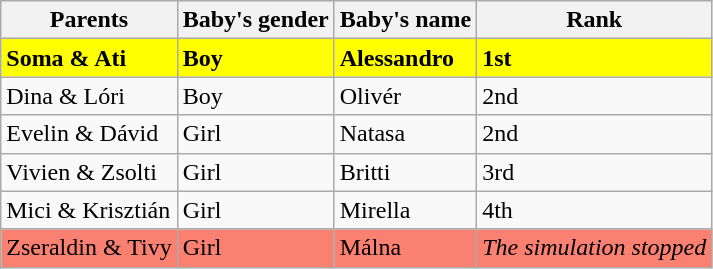<table class="wikitable">
<tr>
<th>Parents</th>
<th>Baby's gender</th>
<th>Baby's name</th>
<th>Rank</th>
</tr>
<tr>
<td style="background:yellow;"><strong>Soma & Ati</strong></td>
<td style="background:yellow;"><strong>Boy</strong></td>
<td style="background:yellow;"><strong>Alessandro</strong></td>
<td style="background:yellow;"><strong>1st</strong></td>
</tr>
<tr>
<td>Dina & Lóri</td>
<td>Boy</td>
<td>Olivér</td>
<td>2nd</td>
</tr>
<tr>
<td>Evelin & Dávid</td>
<td>Girl</td>
<td>Natasa</td>
<td>2nd</td>
</tr>
<tr>
<td>Vivien & Zsolti</td>
<td>Girl</td>
<td>Britti</td>
<td>3rd</td>
</tr>
<tr>
<td>Mici & Krisztián</td>
<td>Girl</td>
<td>Mirella</td>
<td>4th</td>
</tr>
<tr>
<td style="background:salmon">Zseraldin & Tivy</td>
<td style="background:salmon">Girl</td>
<td style="background:salmon">Málna</td>
<td style="background:salmon;"><em>The simulation stopped</em></td>
</tr>
</table>
